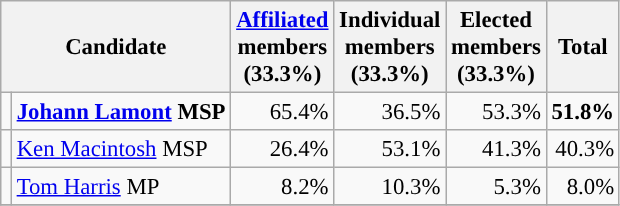<table class="wikitable sortable" style="font-size: 95%;">
<tr>
<th colspan="2" scope="col">Candidate<br></th>
<th scope="col"><a href='#'>Affiliated</a> <br> members<br> <strong>(33.3%)</strong></th>
<th scope="col">Individual <br> members <br> <strong>(33.3%)</strong></th>
<th scope="col">Elected <br>members<br> <strong>(33.3%)</strong></th>
<th scope="col">Total</th>
</tr>
<tr align="right">
<td style="background-color: "></td>
<td scope="row" align="left"><strong><a href='#'>Johann Lamont</a> MSP</strong></td>
<td>65.4%</td>
<td>36.5%</td>
<td>53.3%</td>
<td><strong>51.8%</strong></td>
</tr>
<tr align="right">
<td style="background-color: "></td>
<td scope="row" align="left"><a href='#'>Ken Macintosh</a> MSP</td>
<td>26.4%</td>
<td>53.1%</td>
<td>41.3%</td>
<td>40.3%</td>
</tr>
<tr align="right">
<td style="background-color: "></td>
<td scope="row" align="left"><a href='#'>Tom Harris</a> MP</td>
<td>8.2%</td>
<td>10.3%</td>
<td>5.3%</td>
<td>8.0%</td>
</tr>
<tr>
</tr>
</table>
